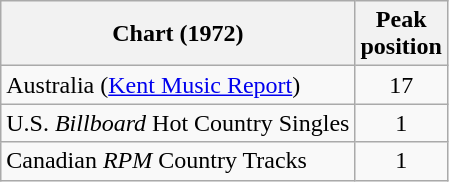<table class="wikitable sortable">
<tr>
<th align="left">Chart (1972)</th>
<th align="center">Peak<br>position</th>
</tr>
<tr>
<td>Australia (<a href='#'>Kent Music Report</a>)</td>
<td align="center">17</td>
</tr>
<tr>
<td align="left">U.S. <em>Billboard</em> Hot Country Singles</td>
<td align="center">1</td>
</tr>
<tr>
<td align="left">Canadian <em>RPM</em> Country Tracks</td>
<td align="center">1</td>
</tr>
</table>
